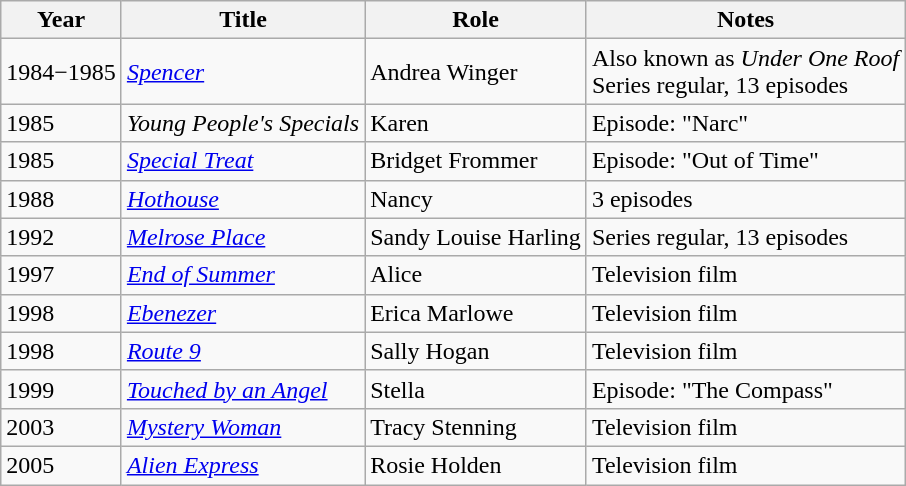<table class="wikitable sortable">
<tr>
<th>Year</th>
<th>Title</th>
<th>Role</th>
<th class="unsortable">Notes</th>
</tr>
<tr>
<td>1984−1985</td>
<td><em><a href='#'>Spencer</a></em></td>
<td>Andrea Winger</td>
<td>Also known as <em>Under One Roof</em><br>Series regular, 13 episodes</td>
</tr>
<tr>
<td>1985</td>
<td><em>Young People's Specials</em></td>
<td>Karen</td>
<td>Episode: "Narc"</td>
</tr>
<tr>
<td>1985</td>
<td><em><a href='#'>Special Treat</a></em></td>
<td>Bridget Frommer</td>
<td>Episode: "Out of Time"</td>
</tr>
<tr>
<td>1988</td>
<td><em><a href='#'>Hothouse</a></em></td>
<td>Nancy</td>
<td>3 episodes</td>
</tr>
<tr>
<td>1992</td>
<td><em><a href='#'>Melrose Place</a></em></td>
<td>Sandy Louise Harling</td>
<td>Series regular, 13 episodes</td>
</tr>
<tr>
<td>1997</td>
<td><em><a href='#'>End of Summer</a></em></td>
<td>Alice</td>
<td>Television film</td>
</tr>
<tr>
<td>1998</td>
<td><em><a href='#'>Ebenezer</a></em></td>
<td>Erica Marlowe</td>
<td>Television film</td>
</tr>
<tr>
<td>1998</td>
<td><em><a href='#'>Route 9</a></em></td>
<td>Sally Hogan</td>
<td>Television film</td>
</tr>
<tr>
<td>1999</td>
<td><em><a href='#'>Touched by an Angel</a></em></td>
<td>Stella</td>
<td>Episode: "The Compass"</td>
</tr>
<tr>
<td>2003</td>
<td><em><a href='#'>Mystery Woman</a></em></td>
<td>Tracy Stenning</td>
<td>Television film</td>
</tr>
<tr>
<td>2005</td>
<td><em><a href='#'>Alien Express</a></em></td>
<td>Rosie Holden</td>
<td>Television film</td>
</tr>
</table>
